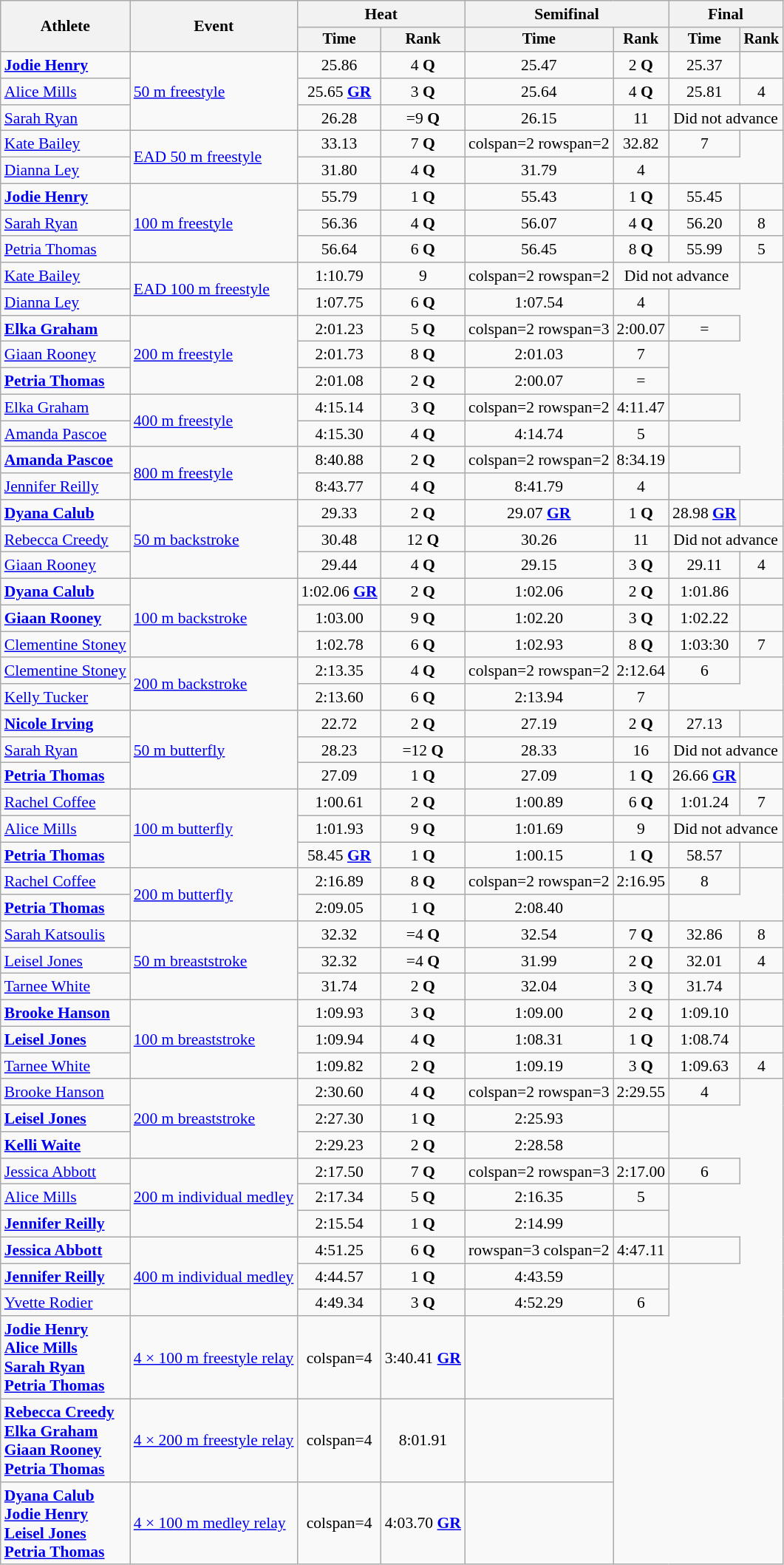<table class=wikitable style="font-size:90%">
<tr>
<th rowspan="2">Athlete</th>
<th rowspan="2">Event</th>
<th colspan="2">Heat</th>
<th colspan="2">Semifinal</th>
<th colspan="2">Final</th>
</tr>
<tr style="font-size:95%">
<th>Time</th>
<th>Rank</th>
<th>Time</th>
<th>Rank</th>
<th>Time</th>
<th>Rank</th>
</tr>
<tr align=center>
<td align=left><strong><a href='#'>Jodie Henry</a></strong></td>
<td align=left rowspan=3><a href='#'>50 m freestyle</a></td>
<td>25.86</td>
<td>4 <strong>Q</strong></td>
<td>25.47</td>
<td>2 <strong>Q</strong></td>
<td>25.37</td>
<td></td>
</tr>
<tr align=center>
<td align=left><a href='#'>Alice Mills</a></td>
<td>25.65 <strong><a href='#'>GR</a></strong></td>
<td>3 <strong>Q</strong></td>
<td>25.64</td>
<td>4 <strong>Q</strong></td>
<td>25.81</td>
<td>4</td>
</tr>
<tr align=center>
<td align=left><a href='#'>Sarah Ryan</a></td>
<td>26.28</td>
<td>=9 <strong>Q</strong></td>
<td>26.15</td>
<td>11</td>
<td colspan=2>Did not advance</td>
</tr>
<tr align=center>
<td align=left><a href='#'>Kate Bailey</a></td>
<td align=left rowspan=2><a href='#'>EAD 50 m freestyle</a></td>
<td>33.13</td>
<td>7 <strong>Q</strong></td>
<td>colspan=2 rowspan=2 </td>
<td>32.82</td>
<td>7</td>
</tr>
<tr align=center>
<td align=left><a href='#'>Dianna Ley</a></td>
<td>31.80</td>
<td>4 <strong>Q</strong></td>
<td>31.79</td>
<td>4</td>
</tr>
<tr align=center>
<td align=left><strong><a href='#'>Jodie Henry</a></strong></td>
<td align=left rowspan=3><a href='#'>100 m freestyle</a></td>
<td>55.79</td>
<td>1 <strong>Q</strong></td>
<td>55.43</td>
<td>1 <strong>Q</strong></td>
<td>55.45</td>
<td></td>
</tr>
<tr align=center>
<td align=left><a href='#'>Sarah Ryan</a></td>
<td>56.36</td>
<td>4 <strong>Q</strong></td>
<td>56.07</td>
<td>4 <strong>Q</strong></td>
<td>56.20</td>
<td>8</td>
</tr>
<tr align=center>
<td align=left><a href='#'>Petria Thomas</a></td>
<td>56.64</td>
<td>6 <strong>Q</strong></td>
<td>56.45</td>
<td>8 <strong>Q</strong></td>
<td>55.99</td>
<td>5</td>
</tr>
<tr align=center>
<td align=left><a href='#'>Kate Bailey</a></td>
<td align=left rowspan=2><a href='#'>EAD 100 m freestyle</a></td>
<td>1:10.79</td>
<td>9</td>
<td>colspan=2 rowspan=2 </td>
<td colspan=2>Did not advance</td>
</tr>
<tr align=center>
<td align=left><a href='#'>Dianna Ley</a></td>
<td>1:07.75</td>
<td>6 <strong>Q</strong></td>
<td>1:07.54</td>
<td>4</td>
</tr>
<tr align=center>
<td align=left><strong><a href='#'>Elka Graham</a></strong></td>
<td align=left rowspan=3><a href='#'>200 m freestyle</a></td>
<td>2:01.23</td>
<td>5 <strong>Q</strong></td>
<td>colspan=2 rowspan=3 </td>
<td>2:00.07</td>
<td>=</td>
</tr>
<tr align=center>
<td align=left><a href='#'>Giaan Rooney</a></td>
<td>2:01.73</td>
<td>8 <strong>Q</strong></td>
<td>2:01.03</td>
<td>7</td>
</tr>
<tr align=center>
<td align=left><strong><a href='#'>Petria Thomas</a></strong></td>
<td>2:01.08</td>
<td>2 <strong>Q</strong></td>
<td>2:00.07</td>
<td>=</td>
</tr>
<tr align=center>
<td align=left><a href='#'>Elka Graham</a></td>
<td align=left rowspan=2><a href='#'>400 m freestyle</a></td>
<td>4:15.14</td>
<td>3 <strong>Q</strong></td>
<td>colspan=2 rowspan=2 </td>
<td>4:11.47</td>
<td></td>
</tr>
<tr align=center>
<td align=left><a href='#'>Amanda Pascoe</a></td>
<td>4:15.30</td>
<td>4 <strong>Q</strong></td>
<td>4:14.74</td>
<td>5</td>
</tr>
<tr align=center>
<td align=left><strong><a href='#'>Amanda Pascoe</a></strong></td>
<td align=left rowspan=2><a href='#'>800 m freestyle</a></td>
<td>8:40.88</td>
<td>2 <strong>Q</strong></td>
<td>colspan=2 rowspan=2 </td>
<td>8:34.19</td>
<td></td>
</tr>
<tr align=center>
<td align=left><a href='#'>Jennifer Reilly</a></td>
<td>8:43.77</td>
<td>4 <strong>Q</strong></td>
<td>8:41.79</td>
<td>4</td>
</tr>
<tr align=center>
<td align=left><strong><a href='#'>Dyana Calub</a></strong></td>
<td align=left rowspan=3><a href='#'>50 m backstroke</a></td>
<td>29.33</td>
<td>2 <strong>Q</strong></td>
<td>29.07 <strong><a href='#'>GR</a></strong></td>
<td>1 <strong>Q</strong></td>
<td>28.98 <strong><a href='#'>GR</a></strong></td>
<td></td>
</tr>
<tr align=center>
<td align=left><a href='#'>Rebecca Creedy</a></td>
<td>30.48</td>
<td>12 <strong>Q</strong></td>
<td>30.26</td>
<td>11</td>
<td colspan=2>Did not advance</td>
</tr>
<tr align=center>
<td align=left><a href='#'>Giaan Rooney</a></td>
<td>29.44</td>
<td>4 <strong>Q</strong></td>
<td>29.15</td>
<td>3 <strong>Q</strong></td>
<td>29.11</td>
<td>4</td>
</tr>
<tr align=center>
<td align=left><strong><a href='#'>Dyana Calub</a></strong></td>
<td align=left rowspan=3><a href='#'>100 m backstroke</a></td>
<td>1:02.06 <strong><a href='#'>GR</a></strong></td>
<td>2 <strong>Q</strong></td>
<td>1:02.06</td>
<td>2 <strong>Q</strong></td>
<td>1:01.86</td>
<td></td>
</tr>
<tr align=center>
<td align=left><strong><a href='#'>Giaan Rooney</a></strong></td>
<td>1:03.00</td>
<td>9 <strong>Q</strong></td>
<td>1:02.20</td>
<td>3 <strong>Q</strong></td>
<td>1:02.22</td>
<td></td>
</tr>
<tr align=center>
<td align=left><a href='#'>Clementine Stoney</a></td>
<td>1:02.78</td>
<td>6 <strong>Q</strong></td>
<td>1:02.93</td>
<td>8 <strong>Q</strong></td>
<td>1:03:30</td>
<td>7</td>
</tr>
<tr align=center>
<td align=left><a href='#'>Clementine Stoney</a></td>
<td align=left rowspan=2><a href='#'>200 m backstroke</a></td>
<td>2:13.35</td>
<td>4 <strong>Q</strong></td>
<td>colspan=2 rowspan=2 </td>
<td>2:12.64</td>
<td>6</td>
</tr>
<tr align=center>
<td align=left><a href='#'>Kelly Tucker</a></td>
<td>2:13.60</td>
<td>6 <strong>Q</strong></td>
<td>2:13.94</td>
<td>7</td>
</tr>
<tr align=center>
<td align=left><strong><a href='#'>Nicole Irving</a></strong></td>
<td align=left rowspan=3><a href='#'>50 m butterfly</a></td>
<td>22.72</td>
<td>2 <strong>Q</strong></td>
<td>27.19</td>
<td>2 <strong>Q</strong></td>
<td>27.13</td>
<td></td>
</tr>
<tr align=center>
<td align=left><a href='#'>Sarah Ryan</a></td>
<td>28.23</td>
<td>=12 <strong>Q</strong></td>
<td>28.33</td>
<td>16</td>
<td colspan=2>Did not advance</td>
</tr>
<tr align=center>
<td align=left><strong><a href='#'>Petria Thomas</a></strong></td>
<td>27.09</td>
<td>1 <strong>Q</strong></td>
<td>27.09</td>
<td>1 <strong>Q</strong></td>
<td>26.66 <strong><a href='#'>GR</a></strong></td>
<td></td>
</tr>
<tr align=center>
<td align=left><a href='#'>Rachel Coffee</a></td>
<td align=left rowspan=3><a href='#'>100 m butterfly</a></td>
<td>1:00.61</td>
<td>2 <strong>Q</strong></td>
<td>1:00.89</td>
<td>6 <strong>Q</strong></td>
<td>1:01.24</td>
<td>7</td>
</tr>
<tr align=center>
<td align=left><a href='#'>Alice Mills</a></td>
<td>1:01.93</td>
<td>9 <strong>Q</strong></td>
<td>1:01.69</td>
<td>9</td>
<td colspan=2>Did not advance</td>
</tr>
<tr align=center>
<td align=left><strong><a href='#'>Petria Thomas</a></strong></td>
<td>58.45 <strong><a href='#'>GR</a></strong></td>
<td>1 <strong>Q</strong></td>
<td>1:00.15</td>
<td>1 <strong>Q</strong></td>
<td>58.57</td>
<td></td>
</tr>
<tr align=center>
<td align=left><a href='#'>Rachel Coffee</a></td>
<td align=left rowspan=2><a href='#'>200 m butterfly</a></td>
<td>2:16.89</td>
<td>8 <strong>Q</strong></td>
<td>colspan=2 rowspan=2 </td>
<td>2:16.95</td>
<td>8</td>
</tr>
<tr align=center>
<td align=left><strong><a href='#'>Petria Thomas</a></strong></td>
<td>2:09.05</td>
<td>1 <strong>Q</strong></td>
<td>2:08.40</td>
<td></td>
</tr>
<tr align=center>
<td align=left><a href='#'>Sarah Katsoulis</a></td>
<td align=left rowspan=3><a href='#'>50 m breaststroke</a></td>
<td>32.32</td>
<td>=4 <strong>Q</strong></td>
<td>32.54</td>
<td>7 <strong>Q</strong></td>
<td>32.86</td>
<td>8</td>
</tr>
<tr align=center>
<td align=left><a href='#'>Leisel Jones</a></td>
<td>32.32</td>
<td>=4 <strong>Q</strong></td>
<td>31.99</td>
<td>2 <strong>Q</strong></td>
<td>32.01</td>
<td>4</td>
</tr>
<tr align=center>
<td align=left><a href='#'>Tarnee White</a></td>
<td>31.74</td>
<td>2 <strong>Q</strong></td>
<td>32.04</td>
<td>3 <strong>Q</strong></td>
<td>31.74</td>
<td></td>
</tr>
<tr align=center>
<td align=left><strong><a href='#'>Brooke Hanson</a></strong></td>
<td align=left rowspan=3><a href='#'>100 m breaststroke</a></td>
<td>1:09.93</td>
<td>3 <strong>Q</strong></td>
<td>1:09.00</td>
<td>2 <strong>Q</strong></td>
<td>1:09.10</td>
<td></td>
</tr>
<tr align=center>
<td align=left><strong><a href='#'>Leisel Jones</a></strong></td>
<td>1:09.94</td>
<td>4 <strong>Q</strong></td>
<td>1:08.31</td>
<td>1 <strong>Q</strong></td>
<td>1:08.74</td>
<td></td>
</tr>
<tr align=center>
<td align=left><a href='#'>Tarnee White</a></td>
<td>1:09.82</td>
<td>2 <strong>Q</strong></td>
<td>1:09.19</td>
<td>3 <strong>Q</strong></td>
<td>1:09.63</td>
<td>4</td>
</tr>
<tr align=center>
<td align=left><a href='#'>Brooke Hanson</a></td>
<td align=left rowspan=3><a href='#'>200 m breaststroke</a></td>
<td>2:30.60</td>
<td>4 <strong>Q</strong></td>
<td>colspan=2 rowspan=3 </td>
<td>2:29.55</td>
<td>4</td>
</tr>
<tr align=center>
<td align=left><strong><a href='#'>Leisel Jones</a></strong></td>
<td>2:27.30</td>
<td>1 <strong>Q</strong></td>
<td>2:25.93</td>
<td></td>
</tr>
<tr align=center>
<td align=left><strong><a href='#'>Kelli Waite</a></strong></td>
<td>2:29.23</td>
<td>2 <strong>Q</strong></td>
<td>2:28.58</td>
<td></td>
</tr>
<tr align=center>
<td align=left><a href='#'>Jessica Abbott</a></td>
<td align=left rowspan=3><a href='#'>200 m individual medley</a></td>
<td>2:17.50</td>
<td>7 <strong>Q</strong></td>
<td>colspan=2 rowspan=3 </td>
<td>2:17.00</td>
<td>6</td>
</tr>
<tr align=center>
<td align=left><a href='#'>Alice Mills</a></td>
<td>2:17.34</td>
<td>5 <strong>Q</strong></td>
<td>2:16.35</td>
<td>5</td>
</tr>
<tr align=center>
<td align=left><strong><a href='#'>Jennifer Reilly</a></strong></td>
<td>2:15.54</td>
<td>1 <strong>Q</strong></td>
<td>2:14.99</td>
<td></td>
</tr>
<tr align=center>
<td align=left><strong><a href='#'>Jessica Abbott</a></strong></td>
<td align=left rowspan=3><a href='#'>400 m individual medley</a></td>
<td>4:51.25</td>
<td>6 <strong>Q</strong></td>
<td>rowspan=3 colspan=2 </td>
<td>4:47.11</td>
<td></td>
</tr>
<tr align=center>
<td align=left><strong><a href='#'>Jennifer Reilly</a></strong></td>
<td>4:44.57</td>
<td>1 <strong>Q</strong></td>
<td>4:43.59</td>
<td></td>
</tr>
<tr align=center>
<td align=left><a href='#'>Yvette Rodier</a></td>
<td>4:49.34</td>
<td>3 <strong>Q</strong></td>
<td>4:52.29</td>
<td>6</td>
</tr>
<tr align=center>
<td align=left><strong><a href='#'>Jodie Henry</a><br><a href='#'>Alice Mills</a><br><a href='#'>Sarah Ryan</a><br><a href='#'>Petria Thomas</a></strong></td>
<td align=left><a href='#'>4 × 100 m freestyle relay</a></td>
<td>colspan=4 </td>
<td>3:40.41 <strong><a href='#'>GR</a></strong></td>
<td></td>
</tr>
<tr align=center>
<td align=left><strong><a href='#'>Rebecca Creedy</a><br><a href='#'>Elka Graham</a><br><a href='#'>Giaan Rooney</a><br><a href='#'>Petria Thomas</a></strong></td>
<td align=left><a href='#'>4 × 200 m freestyle relay</a></td>
<td>colspan=4 </td>
<td>8:01.91</td>
<td></td>
</tr>
<tr align=center>
<td align=left><strong><a href='#'>Dyana Calub</a><br><a href='#'>Jodie Henry</a><br><a href='#'>Leisel Jones</a><br><a href='#'>Petria Thomas</a></strong></td>
<td align=left><a href='#'>4 × 100 m medley relay</a></td>
<td>colspan=4 </td>
<td>4:03.70 <strong><a href='#'>GR</a></strong></td>
<td></td>
</tr>
</table>
